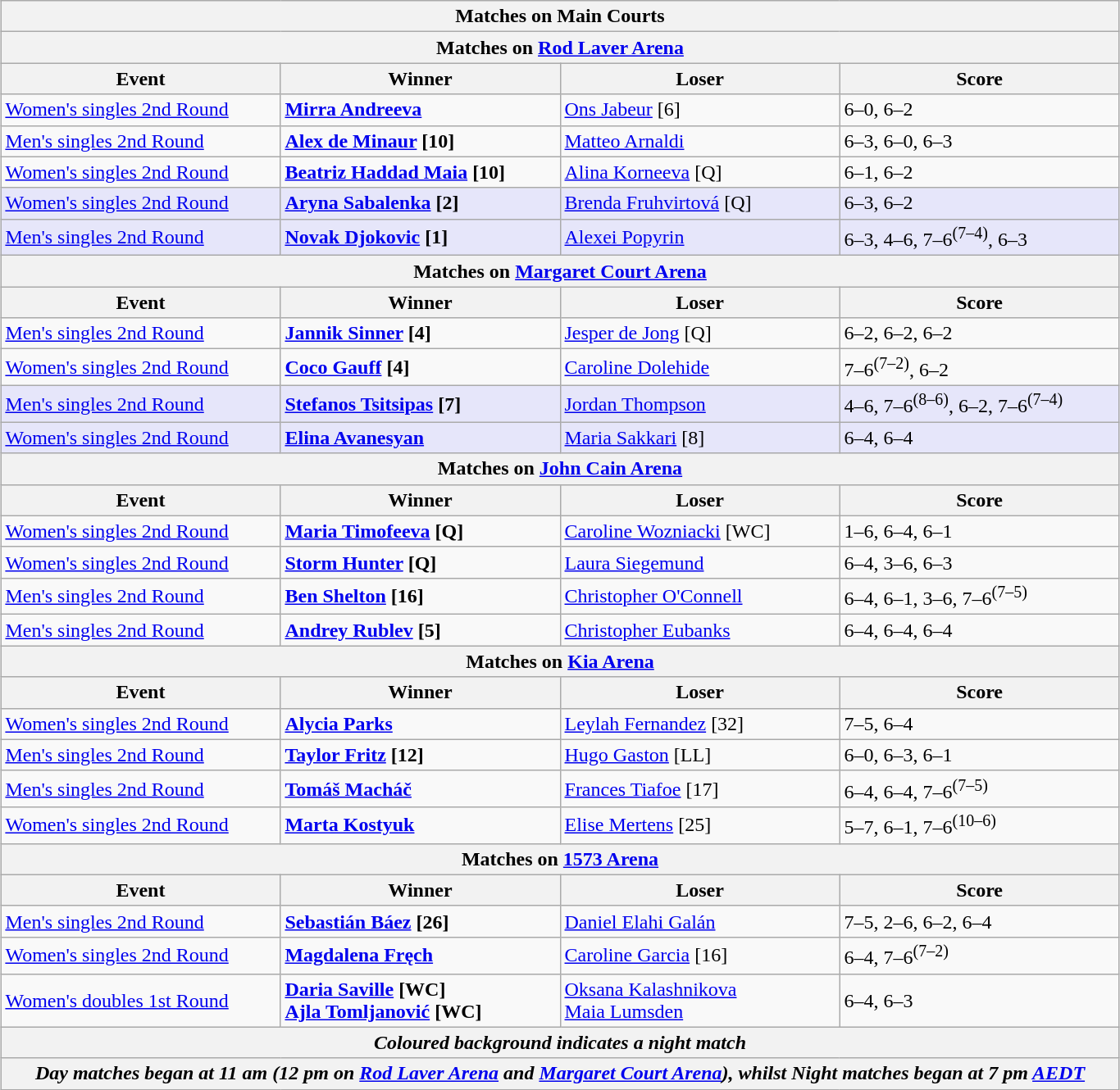<table class="wikitable collapsible uncollapsed" style="margin:auto;">
<tr>
<th colspan=4><strong>Matches on Main Courts</strong></th>
</tr>
<tr>
<th colspan=4><strong>Matches on <a href='#'>Rod Laver Arena</a></strong></th>
</tr>
<tr>
<th style="width:220px;">Event</th>
<th style="width:220px;">Winner</th>
<th style="width:220px;">Loser</th>
<th style="width:220px;">Score</th>
</tr>
<tr>
<td><a href='#'>Women's singles 2nd Round</a></td>
<td><strong> <a href='#'>Mirra Andreeva</a></strong></td>
<td> <a href='#'>Ons Jabeur</a> [6]</td>
<td>6–0, 6–2</td>
</tr>
<tr>
<td><a href='#'>Men's singles 2nd Round</a></td>
<td><strong> <a href='#'>Alex de Minaur</a> [10]</strong></td>
<td> <a href='#'>Matteo Arnaldi</a></td>
<td>6–3, 6–0, 6–3</td>
</tr>
<tr>
<td><a href='#'>Women's singles 2nd Round</a></td>
<td><strong> <a href='#'>Beatriz Haddad Maia</a> [10]</strong></td>
<td> <a href='#'>Alina Korneeva</a> [Q]</td>
<td>6–1, 6–2</td>
</tr>
<tr bgcolor=lavender>
<td><a href='#'>Women's singles 2nd Round</a></td>
<td><strong> <a href='#'>Aryna Sabalenka</a> [2]</strong></td>
<td> <a href='#'>Brenda Fruhvirtová</a> [Q]</td>
<td>6–3, 6–2</td>
</tr>
<tr bgcolor=lavender>
<td><a href='#'>Men's singles 2nd Round</a></td>
<td><strong> <a href='#'>Novak Djokovic</a> [1]</strong></td>
<td> <a href='#'>Alexei Popyrin</a></td>
<td>6–3, 4–6, 7–6<sup>(7–4)</sup>, 6–3</td>
</tr>
<tr>
<th colspan=4><strong>Matches on <a href='#'>Margaret Court Arena</a></strong></th>
</tr>
<tr>
<th style="width:220px;">Event</th>
<th style="width:220px;">Winner</th>
<th style="width:220px;">Loser</th>
<th style="width:220px;">Score</th>
</tr>
<tr>
<td><a href='#'>Men's singles 2nd Round</a></td>
<td><strong> <a href='#'>Jannik Sinner</a> [4]</strong></td>
<td> <a href='#'>Jesper de Jong</a> [Q]</td>
<td>6–2, 6–2, 6–2</td>
</tr>
<tr>
<td><a href='#'>Women's singles 2nd Round</a></td>
<td><strong> <a href='#'>Coco Gauff</a> [4]</strong></td>
<td> <a href='#'>Caroline Dolehide</a></td>
<td>7–6<sup>(7–2)</sup>, 6–2</td>
</tr>
<tr bgcolor=lavender>
<td><a href='#'>Men's singles 2nd Round</a></td>
<td><strong> <a href='#'>Stefanos Tsitsipas</a> [7]</strong></td>
<td> <a href='#'>Jordan Thompson</a></td>
<td>4–6, 7–6<sup>(8–6)</sup>, 6–2, 7–6<sup>(7–4)</sup></td>
</tr>
<tr bgcolor=lavender>
<td><a href='#'>Women's singles 2nd Round</a></td>
<td><strong> <a href='#'>Elina Avanesyan</a></strong></td>
<td> <a href='#'>Maria Sakkari</a> [8]</td>
<td>6–4, 6–4</td>
</tr>
<tr>
<th colspan=4><strong>Matches on <a href='#'>John Cain Arena</a></strong></th>
</tr>
<tr>
<th style="width:220px;">Event</th>
<th style="width:220px;">Winner</th>
<th style="width:220px;">Loser</th>
<th style="width:220px;">Score</th>
</tr>
<tr>
<td><a href='#'>Women's singles 2nd Round</a></td>
<td><strong> <a href='#'>Maria Timofeeva</a> [Q]</strong></td>
<td> <a href='#'>Caroline Wozniacki</a> [WC]</td>
<td>1–6, 6–4, 6–1</td>
</tr>
<tr>
<td><a href='#'>Women's singles 2nd Round</a></td>
<td><strong> <a href='#'>Storm Hunter</a> [Q]</strong></td>
<td> <a href='#'>Laura Siegemund</a></td>
<td>6–4, 3–6, 6–3</td>
</tr>
<tr>
<td><a href='#'>Men's singles 2nd Round</a></td>
<td><strong> <a href='#'>Ben Shelton</a> [16]</strong></td>
<td> <a href='#'>Christopher O'Connell</a></td>
<td>6–4, 6–1, 3–6, 7–6<sup>(7–5)</sup></td>
</tr>
<tr>
<td><a href='#'>Men's singles 2nd Round</a></td>
<td><strong> <a href='#'>Andrey Rublev</a> [5]</strong></td>
<td> <a href='#'>Christopher Eubanks</a></td>
<td>6–4, 6–4, 6–4</td>
</tr>
<tr>
<th colspan=4><strong>Matches on <a href='#'>Kia Arena</a></strong></th>
</tr>
<tr>
<th style="width:220px;">Event</th>
<th style="width:220px;">Winner</th>
<th style="width:220px;">Loser</th>
<th style="width:220px;">Score</th>
</tr>
<tr>
<td><a href='#'>Women's singles 2nd Round</a></td>
<td><strong> <a href='#'>Alycia Parks</a></strong></td>
<td> <a href='#'>Leylah Fernandez</a> [32]</td>
<td>7–5, 6–4</td>
</tr>
<tr>
<td><a href='#'>Men's singles 2nd Round</a></td>
<td><strong> <a href='#'>Taylor Fritz</a> [12]</strong></td>
<td> <a href='#'>Hugo Gaston</a> [LL]</td>
<td>6–0, 6–3, 6–1</td>
</tr>
<tr>
<td><a href='#'>Men's singles 2nd Round</a></td>
<td><strong> <a href='#'>Tomáš Macháč</a></strong></td>
<td> <a href='#'>Frances Tiafoe</a> [17]</td>
<td>6–4, 6–4, 7–6<sup>(7–5)</sup></td>
</tr>
<tr>
<td><a href='#'>Women's singles 2nd Round</a></td>
<td><strong> <a href='#'>Marta Kostyuk</a></strong></td>
<td> <a href='#'>Elise Mertens</a> [25]</td>
<td>5–7, 6–1, 7–6<sup>(10–6)</sup></td>
</tr>
<tr>
<th colspan=4><strong>Matches on <a href='#'>1573 Arena</a></strong></th>
</tr>
<tr>
<th style="width:220px;">Event</th>
<th style="width:220px;">Winner</th>
<th style="width:220px;">Loser</th>
<th style="width:220px;">Score</th>
</tr>
<tr>
<td><a href='#'>Men's singles 2nd Round</a></td>
<td><strong> <a href='#'>Sebastián Báez</a> [26]</strong></td>
<td> <a href='#'>Daniel Elahi Galán</a></td>
<td>7–5, 2–6, 6–2, 6–4</td>
</tr>
<tr>
<td><a href='#'>Women's singles 2nd Round</a></td>
<td><strong> <a href='#'>Magdalena Fręch</a></strong></td>
<td> <a href='#'>Caroline Garcia</a> [16]</td>
<td>6–4, 7–6<sup>(7–2)</sup></td>
</tr>
<tr>
<td><a href='#'>Women's doubles 1st Round</a></td>
<td><strong> <a href='#'>Daria Saville</a> [WC] <br>  <a href='#'>Ajla Tomljanović</a> [WC]</strong></td>
<td> <a href='#'>Oksana Kalashnikova</a> <br>  <a href='#'>Maia Lumsden</a></td>
<td>6–4, 6–3</td>
</tr>
<tr>
<th colspan=4><em>Coloured background indicates a night match</em></th>
</tr>
<tr>
<th colspan=4><em>Day matches began at 11 am (12 pm on <a href='#'>Rod Laver Arena</a> and <a href='#'>Margaret Court Arena</a>), whilst Night matches began at 7 pm <a href='#'>AEDT</a></em></th>
</tr>
</table>
